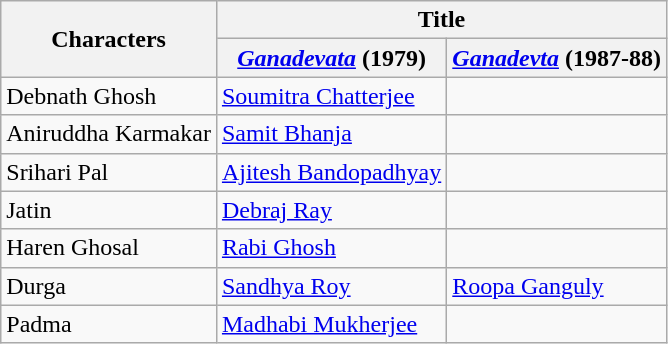<table class="wikitable">
<tr>
<th rowspan="2">Characters</th>
<th colspan="2">Title</th>
</tr>
<tr>
<th><em><a href='#'>Ganadevata</a></em> (1979)</th>
<th><em><a href='#'>Ganadevta</a></em> (1987-88)</th>
</tr>
<tr>
<td>Debnath Ghosh</td>
<td><a href='#'>Soumitra Chatterjee</a></td>
<td></td>
</tr>
<tr>
<td>Aniruddha Karmakar</td>
<td><a href='#'>Samit Bhanja</a></td>
<td></td>
</tr>
<tr>
<td>Srihari Pal</td>
<td><a href='#'>Ajitesh Bandopadhyay</a></td>
<td></td>
</tr>
<tr>
<td>Jatin</td>
<td><a href='#'>Debraj Ray</a></td>
<td></td>
</tr>
<tr>
<td>Haren Ghosal</td>
<td><a href='#'>Rabi Ghosh</a></td>
<td></td>
</tr>
<tr>
<td>Durga</td>
<td><a href='#'>Sandhya Roy</a></td>
<td><a href='#'>Roopa Ganguly</a></td>
</tr>
<tr>
<td>Padma</td>
<td><a href='#'>Madhabi Mukherjee</a></td>
<td></td>
</tr>
</table>
